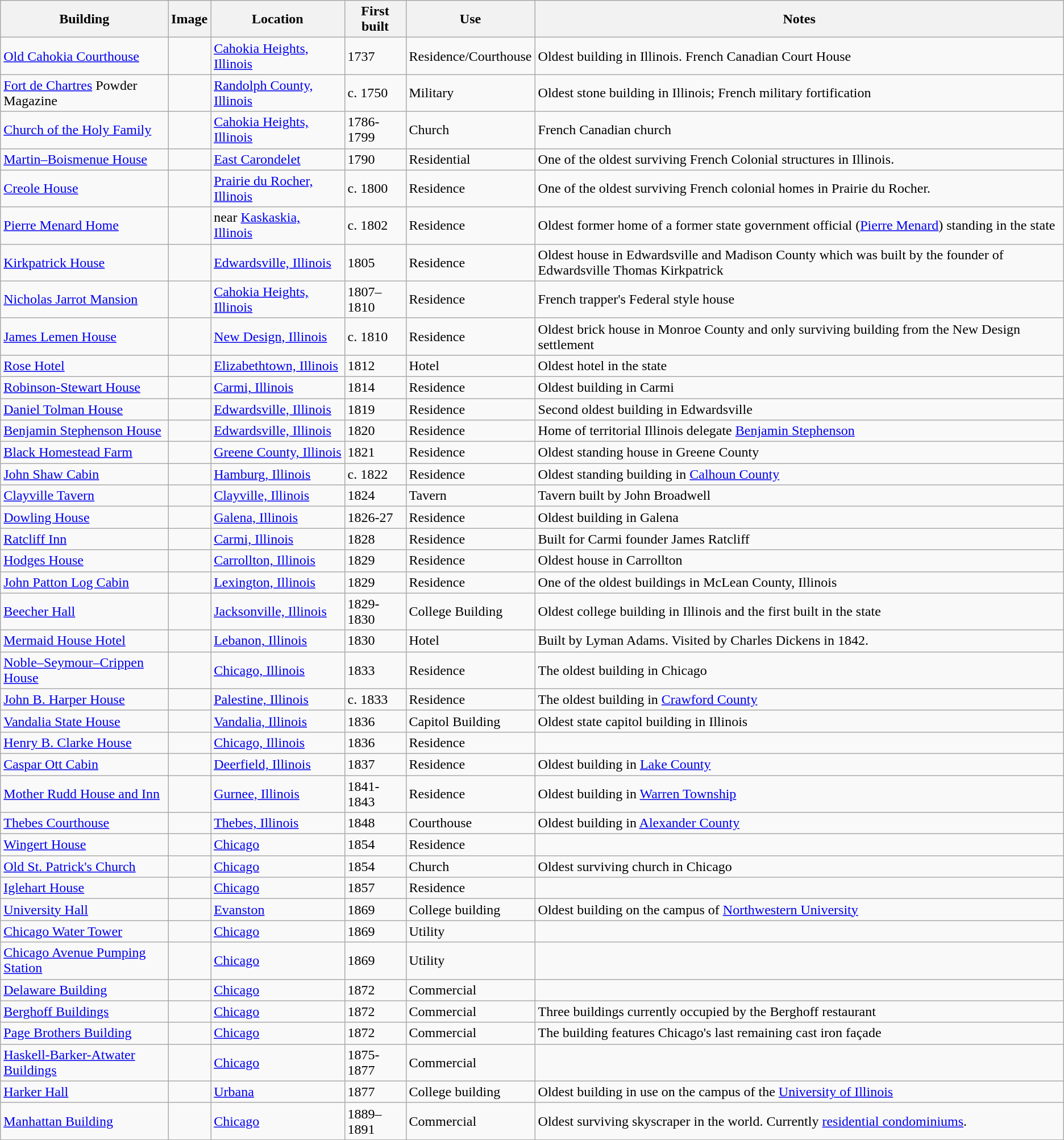<table class="wikitable sortable">
<tr>
<th>Building</th>
<th class="unsortable">Image</th>
<th>Location</th>
<th>First built</th>
<th>Use</th>
<th class="unsortable">Notes</th>
</tr>
<tr>
<td><a href='#'>Old Cahokia Courthouse</a></td>
<td></td>
<td><a href='#'>Cahokia Heights, Illinois</a></td>
<td>1737</td>
<td>Residence/Courthouse</td>
<td>Oldest building in Illinois. French Canadian Court House</td>
</tr>
<tr>
<td><a href='#'>Fort de Chartres</a> Powder Magazine</td>
<td></td>
<td><a href='#'>Randolph County, Illinois</a></td>
<td>c. 1750</td>
<td>Military</td>
<td>Oldest stone building in Illinois; French military fortification</td>
</tr>
<tr>
<td><a href='#'>Church of the Holy Family</a></td>
<td></td>
<td><a href='#'>Cahokia Heights, Illinois</a></td>
<td>1786-1799</td>
<td>Church</td>
<td>French Canadian church</td>
</tr>
<tr>
<td><a href='#'>Martin–Boismenue House</a></td>
<td></td>
<td><a href='#'>East Carondelet</a></td>
<td>1790</td>
<td>Residential</td>
<td>One of the oldest surviving French Colonial structures in Illinois.</td>
</tr>
<tr>
<td><a href='#'>Creole House</a></td>
<td></td>
<td><a href='#'>Prairie du Rocher, Illinois</a></td>
<td>c. 1800</td>
<td>Residence</td>
<td>One of the oldest surviving French colonial homes in Prairie du Rocher.</td>
</tr>
<tr>
<td><a href='#'>Pierre Menard Home</a></td>
<td></td>
<td>near <a href='#'>Kaskaskia, Illinois</a></td>
<td>c. 1802</td>
<td>Residence</td>
<td>Oldest former home of a former state government official (<a href='#'>Pierre Menard</a>) standing in the state</td>
</tr>
<tr>
<td><a href='#'>Kirkpatrick House</a></td>
<td></td>
<td><a href='#'>Edwardsville, Illinois</a></td>
<td>1805</td>
<td>Residence</td>
<td>Oldest house in Edwardsville and Madison County which was built by the founder of Edwardsville Thomas Kirkpatrick</td>
</tr>
<tr>
<td><a href='#'>Nicholas Jarrot Mansion</a></td>
<td></td>
<td><a href='#'>Cahokia Heights, Illinois</a></td>
<td>1807–1810</td>
<td>Residence</td>
<td>French trapper's Federal style house</td>
</tr>
<tr>
<td><a href='#'>James Lemen House</a></td>
<td></td>
<td><a href='#'>New Design, Illinois</a></td>
<td>c. 1810</td>
<td>Residence</td>
<td>Oldest brick house in Monroe County and only surviving building from the New Design settlement</td>
</tr>
<tr>
<td><a href='#'>Rose Hotel</a></td>
<td></td>
<td><a href='#'>Elizabethtown, Illinois</a></td>
<td>1812</td>
<td>Hotel</td>
<td>Oldest hotel in the state</td>
</tr>
<tr>
<td><a href='#'>Robinson-Stewart House</a></td>
<td></td>
<td><a href='#'>Carmi, Illinois</a></td>
<td>1814</td>
<td>Residence</td>
<td>Oldest building in Carmi</td>
</tr>
<tr>
<td><a href='#'>Daniel Tolman House</a></td>
<td></td>
<td><a href='#'>Edwardsville, Illinois</a></td>
<td>1819</td>
<td>Residence</td>
<td>Second oldest building in Edwardsville</td>
</tr>
<tr>
<td><a href='#'>Benjamin Stephenson House</a></td>
<td></td>
<td><a href='#'>Edwardsville, Illinois</a></td>
<td>1820</td>
<td>Residence</td>
<td>Home of territorial Illinois delegate <a href='#'>Benjamin Stephenson</a></td>
</tr>
<tr>
<td><a href='#'>Black Homestead Farm</a></td>
<td></td>
<td><a href='#'>Greene County, Illinois</a></td>
<td>1821</td>
<td>Residence</td>
<td>Oldest standing house in Greene County</td>
</tr>
<tr>
<td><a href='#'>John Shaw Cabin</a></td>
<td></td>
<td><a href='#'>Hamburg, Illinois</a></td>
<td>c. 1822</td>
<td>Residence</td>
<td>Oldest standing building in <a href='#'>Calhoun County</a></td>
</tr>
<tr>
<td><a href='#'>Clayville Tavern</a></td>
<td></td>
<td><a href='#'>Clayville, Illinois</a></td>
<td>1824</td>
<td>Tavern</td>
<td>Tavern built by John Broadwell</td>
</tr>
<tr>
<td><a href='#'>Dowling House</a></td>
<td></td>
<td><a href='#'>Galena, Illinois</a></td>
<td>1826-27</td>
<td>Residence</td>
<td>Oldest building in Galena</td>
</tr>
<tr>
<td><a href='#'>Ratcliff Inn</a></td>
<td></td>
<td><a href='#'>Carmi, Illinois</a></td>
<td>1828</td>
<td>Residence</td>
<td>Built for Carmi founder James Ratcliff</td>
</tr>
<tr>
<td><a href='#'>Hodges House</a></td>
<td></td>
<td><a href='#'>Carrollton, Illinois</a></td>
<td>1829</td>
<td>Residence</td>
<td>Oldest house in Carrollton</td>
</tr>
<tr>
<td><a href='#'>John Patton Log Cabin</a></td>
<td></td>
<td><a href='#'>Lexington, Illinois</a></td>
<td>1829</td>
<td>Residence</td>
<td>One of the oldest buildings in McLean County, Illinois</td>
</tr>
<tr>
<td><a href='#'>Beecher Hall</a></td>
<td></td>
<td><a href='#'>Jacksonville, Illinois</a></td>
<td>1829-1830</td>
<td>College Building</td>
<td>Oldest college building in Illinois and the first built in the state</td>
</tr>
<tr>
<td><a href='#'>Mermaid House Hotel</a></td>
<td></td>
<td><a href='#'>Lebanon, Illinois</a></td>
<td>1830</td>
<td>Hotel</td>
<td>Built by Lyman Adams. Visited by Charles Dickens in 1842.</td>
</tr>
<tr>
<td><a href='#'>Noble–Seymour–Crippen House</a></td>
<td></td>
<td><a href='#'>Chicago, Illinois</a></td>
<td>1833</td>
<td>Residence</td>
<td>The oldest building in Chicago</td>
</tr>
<tr>
<td><a href='#'>John B. Harper House</a></td>
<td></td>
<td><a href='#'>Palestine, Illinois</a></td>
<td>c. 1833</td>
<td>Residence</td>
<td>The oldest building in <a href='#'>Crawford County</a></td>
</tr>
<tr>
<td><a href='#'>Vandalia State House</a></td>
<td></td>
<td><a href='#'>Vandalia, Illinois</a></td>
<td>1836</td>
<td>Capitol Building</td>
<td>Oldest state capitol building in Illinois</td>
</tr>
<tr>
<td><a href='#'>Henry B. Clarke House</a></td>
<td></td>
<td><a href='#'>Chicago, Illinois</a></td>
<td>1836</td>
<td>Residence</td>
<td></td>
</tr>
<tr>
<td><a href='#'>Caspar Ott Cabin</a></td>
<td></td>
<td><a href='#'>Deerfield, Illinois</a></td>
<td>1837</td>
<td>Residence</td>
<td>Oldest building in <a href='#'>Lake County</a></td>
</tr>
<tr>
<td><a href='#'>Mother Rudd House and Inn</a></td>
<td></td>
<td><a href='#'>Gurnee, Illinois</a></td>
<td>1841-1843</td>
<td>Residence</td>
<td>Oldest building in <a href='#'>Warren Township</a></td>
</tr>
<tr>
<td><a href='#'>Thebes Courthouse</a></td>
<td></td>
<td><a href='#'>Thebes, Illinois</a></td>
<td>1848</td>
<td>Courthouse</td>
<td>Oldest building in <a href='#'>Alexander County</a></td>
</tr>
<tr>
<td><a href='#'>Wingert House</a></td>
<td></td>
<td><a href='#'>Chicago</a></td>
<td>1854</td>
<td>Residence</td>
<td></td>
</tr>
<tr>
<td><a href='#'>Old St. Patrick's Church</a></td>
<td></td>
<td><a href='#'>Chicago</a></td>
<td>1854</td>
<td>Church</td>
<td>Oldest surviving church in Chicago</td>
</tr>
<tr>
<td><a href='#'>Iglehart House</a></td>
<td></td>
<td><a href='#'>Chicago</a></td>
<td>1857</td>
<td>Residence</td>
<td></td>
</tr>
<tr>
<td><a href='#'>University Hall</a></td>
<td></td>
<td><a href='#'>Evanston</a></td>
<td>1869</td>
<td>College building</td>
<td>Oldest building on the campus of <a href='#'>Northwestern University</a></td>
</tr>
<tr>
<td><a href='#'>Chicago Water Tower</a></td>
<td></td>
<td><a href='#'>Chicago</a></td>
<td>1869</td>
<td>Utility</td>
<td></td>
</tr>
<tr>
<td><a href='#'>Chicago Avenue Pumping Station</a></td>
<td></td>
<td><a href='#'>Chicago</a></td>
<td>1869</td>
<td>Utility</td>
<td></td>
</tr>
<tr>
<td><a href='#'>Delaware Building</a></td>
<td></td>
<td><a href='#'>Chicago</a></td>
<td>1872</td>
<td>Commercial</td>
<td></td>
</tr>
<tr>
<td><a href='#'>Berghoff Buildings</a></td>
<td></td>
<td><a href='#'>Chicago</a></td>
<td>1872</td>
<td>Commercial</td>
<td>Three buildings currently occupied by the Berghoff restaurant</td>
</tr>
<tr>
<td><a href='#'>Page Brothers Building</a></td>
<td></td>
<td><a href='#'>Chicago</a></td>
<td>1872</td>
<td>Commercial</td>
<td>The building features Chicago's last remaining cast iron façade</td>
</tr>
<tr>
<td><a href='#'>Haskell-Barker-Atwater Buildings</a></td>
<td></td>
<td><a href='#'>Chicago</a></td>
<td>1875-1877</td>
<td>Commercial</td>
<td></td>
</tr>
<tr>
<td><a href='#'>Harker Hall</a></td>
<td></td>
<td><a href='#'>Urbana</a></td>
<td>1877</td>
<td>College building</td>
<td>Oldest building in use on the campus of the <a href='#'>University of Illinois</a></td>
</tr>
<tr>
<td><a href='#'>Manhattan Building</a></td>
<td></td>
<td><a href='#'>Chicago</a></td>
<td>1889–1891</td>
<td>Commercial</td>
<td>Oldest surviving skyscraper in the world. Currently <a href='#'>residential condominiums</a>.</td>
</tr>
<tr>
</tr>
</table>
